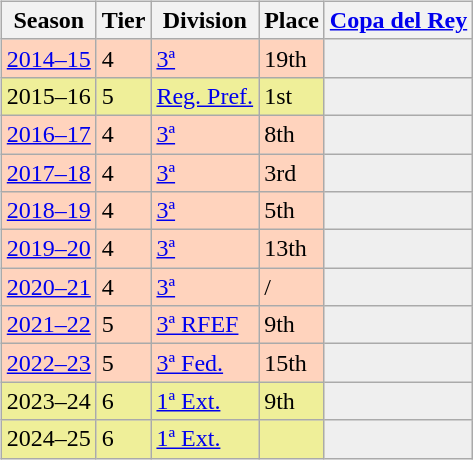<table>
<tr>
<td valign=top width=0%><br><table class="wikitable">
<tr style="background:#f0f6fa;">
<th>Season</th>
<th>Tier</th>
<th>Division</th>
<th>Place</th>
<th><a href='#'>Copa del Rey</a></th>
</tr>
<tr>
<td style="background:#FFD3BD;"><a href='#'>2014–15</a></td>
<td style="background:#FFD3BD;">4</td>
<td style="background:#FFD3BD;"><a href='#'>3ª</a></td>
<td style="background:#FFD3BD;">19th</td>
<td style="background:#efefef;"></td>
</tr>
<tr>
<td style="background:#EFEF99;">2015–16</td>
<td style="background:#EFEF99;">5</td>
<td style="background:#EFEF99;"><a href='#'>Reg. Pref.</a></td>
<td style="background:#EFEF99;">1st</td>
<th style="background:#efefef;"></th>
</tr>
<tr>
<td style="background:#FFD3BD;"><a href='#'>2016–17</a></td>
<td style="background:#FFD3BD;">4</td>
<td style="background:#FFD3BD;"><a href='#'>3ª</a></td>
<td style="background:#FFD3BD;">8th</td>
<td style="background:#efefef;"></td>
</tr>
<tr>
<td style="background:#FFD3BD;"><a href='#'>2017–18</a></td>
<td style="background:#FFD3BD;">4</td>
<td style="background:#FFD3BD;"><a href='#'>3ª</a></td>
<td style="background:#FFD3BD;">3rd</td>
<th style="background:#efefef;"></th>
</tr>
<tr>
<td style="background:#FFD3BD;"><a href='#'>2018–19</a></td>
<td style="background:#FFD3BD;">4</td>
<td style="background:#FFD3BD;"><a href='#'>3ª</a></td>
<td style="background:#FFD3BD;">5th</td>
<th style="background:#efefef;"></th>
</tr>
<tr>
<td style="background:#FFD3BD;"><a href='#'>2019–20</a></td>
<td style="background:#FFD3BD;">4</td>
<td style="background:#FFD3BD;"><a href='#'>3ª</a></td>
<td style="background:#FFD3BD;">13th</td>
<th style="background:#efefef;"></th>
</tr>
<tr>
<td style="background:#FFD3BD;"><a href='#'>2020–21</a></td>
<td style="background:#FFD3BD;">4</td>
<td style="background:#FFD3BD;"><a href='#'>3ª</a></td>
<td style="background:#FFD3BD;"> / </td>
<th style="background:#efefef;"></th>
</tr>
<tr>
<td style="background:#FFD3BD;"><a href='#'>2021–22</a></td>
<td style="background:#FFD3BD;">5</td>
<td style="background:#FFD3BD;"><a href='#'>3ª RFEF</a></td>
<td style="background:#FFD3BD;">9th</td>
<th style="background:#efefef;"></th>
</tr>
<tr>
<td style="background:#FFD3BD;"><a href='#'>2022–23</a></td>
<td style="background:#FFD3BD;">5</td>
<td style="background:#FFD3BD;"><a href='#'>3ª Fed.</a></td>
<td style="background:#FFD3BD;">15th</td>
<th style="background:#efefef;"></th>
</tr>
<tr>
<td style="background:#EFEF99;">2023–24</td>
<td style="background:#EFEF99;">6</td>
<td style="background:#EFEF99;"><a href='#'>1ª Ext.</a></td>
<td style="background:#EFEF99;">9th</td>
<th style="background:#efefef;"></th>
</tr>
<tr>
<td style="background:#EFEF99;">2024–25</td>
<td style="background:#EFEF99;">6</td>
<td style="background:#EFEF99;"><a href='#'>1ª Ext.</a></td>
<td style="background:#EFEF99;"></td>
<th style="background:#efefef;"></th>
</tr>
</table>
</td>
</tr>
</table>
